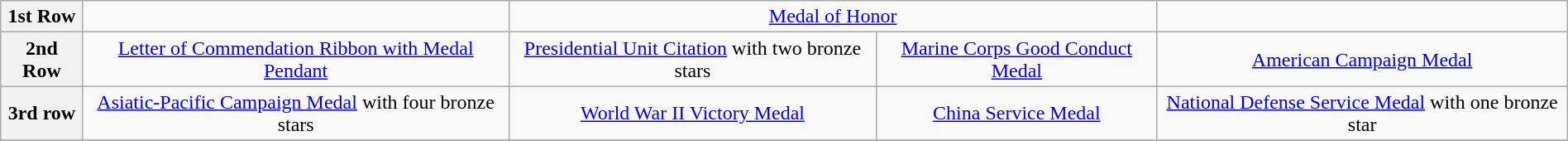<table class="wikitable" style="margin:1em auto; text-align:center;">
<tr>
<th>1st Row</th>
<td></td>
<td colspan="2"><a href='#'>Medal of Honor</a></td>
<td></td>
</tr>
<tr>
<th>2nd Row</th>
<td><a href='#'>Letter of Commendation Ribbon with Medal Pendant</a></td>
<td><a href='#'>Presidential Unit Citation</a> with two bronze stars</td>
<td><a href='#'>Marine Corps Good Conduct Medal</a></td>
<td><a href='#'>American Campaign Medal</a></td>
</tr>
<tr>
<th>3rd row</th>
<td><a href='#'>Asiatic-Pacific Campaign Medal</a> with four bronze stars</td>
<td><a href='#'>World War II Victory Medal</a></td>
<td><a href='#'>China Service Medal</a></td>
<td><a href='#'>National Defense Service Medal</a> with one bronze star</td>
</tr>
<tr>
</tr>
</table>
